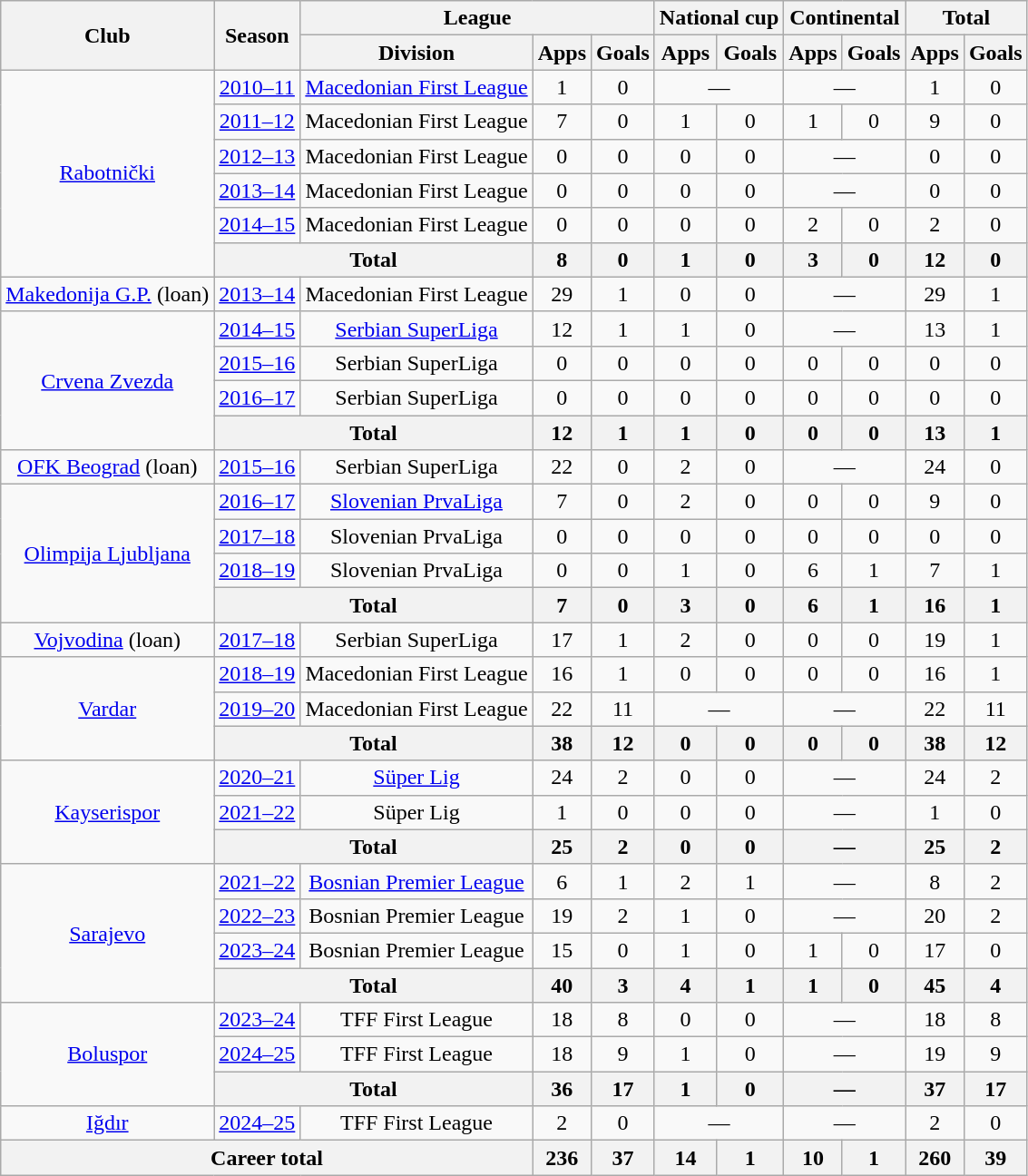<table class="wikitable" style="text-align:center">
<tr>
<th rowspan=2>Club</th>
<th rowspan=2>Season</th>
<th colspan=3>League</th>
<th colspan=2>National cup</th>
<th colspan=2>Continental</th>
<th colspan=2>Total</th>
</tr>
<tr>
<th>Division</th>
<th>Apps</th>
<th>Goals</th>
<th>Apps</th>
<th>Goals</th>
<th>Apps</th>
<th>Goals</th>
<th>Apps</th>
<th>Goals</th>
</tr>
<tr>
<td rowspan=6><a href='#'>Rabotnički</a></td>
<td><a href='#'>2010–11</a></td>
<td><a href='#'>Macedonian First League</a></td>
<td>1</td>
<td>0</td>
<td colspan=2>—</td>
<td colspan=2>—</td>
<td>1</td>
<td>0</td>
</tr>
<tr>
<td><a href='#'>2011–12</a></td>
<td>Macedonian First League</td>
<td>7</td>
<td>0</td>
<td>1</td>
<td>0</td>
<td>1</td>
<td>0</td>
<td>9</td>
<td>0</td>
</tr>
<tr>
<td><a href='#'>2012–13</a></td>
<td>Macedonian First League</td>
<td>0</td>
<td>0</td>
<td>0</td>
<td>0</td>
<td colspan=2>—</td>
<td>0</td>
<td>0</td>
</tr>
<tr>
<td><a href='#'>2013–14</a></td>
<td>Macedonian First League</td>
<td>0</td>
<td>0</td>
<td>0</td>
<td>0</td>
<td colspan=2>—</td>
<td>0</td>
<td>0</td>
</tr>
<tr>
<td><a href='#'>2014–15</a></td>
<td>Macedonian First League</td>
<td>0</td>
<td>0</td>
<td>0</td>
<td>0</td>
<td>2</td>
<td>0</td>
<td>2</td>
<td>0</td>
</tr>
<tr>
<th colspan=2>Total</th>
<th>8</th>
<th>0</th>
<th>1</th>
<th>0</th>
<th>3</th>
<th>0</th>
<th>12</th>
<th>0</th>
</tr>
<tr>
<td><a href='#'>Makedonija G.P.</a> (loan)</td>
<td><a href='#'>2013–14</a></td>
<td>Macedonian First League</td>
<td>29</td>
<td>1</td>
<td>0</td>
<td>0</td>
<td colspan=2>—</td>
<td>29</td>
<td>1</td>
</tr>
<tr>
<td rowspan=4><a href='#'>Crvena Zvezda</a></td>
<td><a href='#'>2014–15</a></td>
<td><a href='#'>Serbian SuperLiga</a></td>
<td>12</td>
<td>1</td>
<td>1</td>
<td>0</td>
<td colspan=2>—</td>
<td>13</td>
<td>1</td>
</tr>
<tr>
<td><a href='#'>2015–16</a></td>
<td>Serbian SuperLiga</td>
<td>0</td>
<td>0</td>
<td>0</td>
<td>0</td>
<td>0</td>
<td>0</td>
<td>0</td>
<td>0</td>
</tr>
<tr>
<td><a href='#'>2016–17</a></td>
<td>Serbian SuperLiga</td>
<td>0</td>
<td>0</td>
<td>0</td>
<td>0</td>
<td>0</td>
<td>0</td>
<td>0</td>
<td>0</td>
</tr>
<tr>
<th colspan=2>Total</th>
<th>12</th>
<th>1</th>
<th>1</th>
<th>0</th>
<th>0</th>
<th>0</th>
<th>13</th>
<th>1</th>
</tr>
<tr>
<td><a href='#'>OFK Beograd</a> (loan)</td>
<td><a href='#'>2015–16</a></td>
<td>Serbian SuperLiga</td>
<td>22</td>
<td>0</td>
<td>2</td>
<td>0</td>
<td colspan=2>—</td>
<td>24</td>
<td>0</td>
</tr>
<tr>
<td rowspan=4><a href='#'>Olimpija Ljubljana</a></td>
<td><a href='#'>2016–17</a></td>
<td><a href='#'>Slovenian PrvaLiga</a></td>
<td>7</td>
<td>0</td>
<td>2</td>
<td>0</td>
<td>0</td>
<td>0</td>
<td>9</td>
<td>0</td>
</tr>
<tr>
<td><a href='#'>2017–18</a></td>
<td>Slovenian PrvaLiga</td>
<td>0</td>
<td>0</td>
<td>0</td>
<td>0</td>
<td>0</td>
<td>0</td>
<td>0</td>
<td>0</td>
</tr>
<tr>
<td><a href='#'>2018–19</a></td>
<td>Slovenian PrvaLiga</td>
<td>0</td>
<td>0</td>
<td>1</td>
<td>0</td>
<td>6</td>
<td>1</td>
<td>7</td>
<td>1</td>
</tr>
<tr>
<th colspan=2>Total</th>
<th>7</th>
<th>0</th>
<th>3</th>
<th>0</th>
<th>6</th>
<th>1</th>
<th>16</th>
<th>1</th>
</tr>
<tr>
<td><a href='#'>Vojvodina</a> (loan)</td>
<td><a href='#'>2017–18</a></td>
<td>Serbian SuperLiga</td>
<td>17</td>
<td>1</td>
<td>2</td>
<td>0</td>
<td>0</td>
<td>0</td>
<td>19</td>
<td>1</td>
</tr>
<tr>
<td rowspan=3><a href='#'>Vardar</a></td>
<td><a href='#'>2018–19</a></td>
<td>Macedonian First League</td>
<td>16</td>
<td>1</td>
<td>0</td>
<td>0</td>
<td>0</td>
<td>0</td>
<td>16</td>
<td>1</td>
</tr>
<tr>
<td><a href='#'>2019–20</a></td>
<td>Macedonian First League</td>
<td>22</td>
<td>11</td>
<td colspan=2>—</td>
<td colspan=2>—</td>
<td>22</td>
<td>11</td>
</tr>
<tr>
<th colspan=2>Total</th>
<th>38</th>
<th>12</th>
<th>0</th>
<th>0</th>
<th>0</th>
<th>0</th>
<th>38</th>
<th>12</th>
</tr>
<tr>
<td rowspan=3><a href='#'>Kayserispor</a></td>
<td><a href='#'>2020–21</a></td>
<td><a href='#'>Süper Lig</a></td>
<td>24</td>
<td>2</td>
<td>0</td>
<td>0</td>
<td colspan=2>—</td>
<td>24</td>
<td>2</td>
</tr>
<tr>
<td><a href='#'>2021–22</a></td>
<td>Süper Lig</td>
<td>1</td>
<td>0</td>
<td>0</td>
<td>0</td>
<td colspan=2>—</td>
<td>1</td>
<td>0</td>
</tr>
<tr>
<th colspan=2>Total</th>
<th>25</th>
<th>2</th>
<th>0</th>
<th>0</th>
<th colspan=2>—</th>
<th>25</th>
<th>2</th>
</tr>
<tr>
<td rowspan=4><a href='#'>Sarajevo</a></td>
<td><a href='#'>2021–22</a></td>
<td><a href='#'>Bosnian Premier League</a></td>
<td>6</td>
<td>1</td>
<td>2</td>
<td>1</td>
<td colspan=2>—</td>
<td>8</td>
<td>2</td>
</tr>
<tr>
<td><a href='#'>2022–23</a></td>
<td>Bosnian Premier League</td>
<td>19</td>
<td>2</td>
<td>1</td>
<td>0</td>
<td colspan=2>—</td>
<td>20</td>
<td>2</td>
</tr>
<tr>
<td><a href='#'>2023–24</a></td>
<td>Bosnian Premier League</td>
<td>15</td>
<td>0</td>
<td>1</td>
<td>0</td>
<td>1</td>
<td>0</td>
<td>17</td>
<td>0</td>
</tr>
<tr>
<th colspan=2>Total</th>
<th>40</th>
<th>3</th>
<th>4</th>
<th>1</th>
<th>1</th>
<th>0</th>
<th>45</th>
<th>4</th>
</tr>
<tr>
<td rowspan=3><a href='#'>Boluspor</a></td>
<td><a href='#'>2023–24</a></td>
<td>TFF First League</td>
<td>18</td>
<td>8</td>
<td>0</td>
<td>0</td>
<td colspan=2>—</td>
<td>18</td>
<td>8</td>
</tr>
<tr>
<td><a href='#'>2024–25</a></td>
<td>TFF First League</td>
<td>18</td>
<td>9</td>
<td>1</td>
<td>0</td>
<td colspan=2>—</td>
<td>19</td>
<td>9</td>
</tr>
<tr>
<th colspan=2>Total</th>
<th>36</th>
<th>17</th>
<th>1</th>
<th>0</th>
<th colspan=2>—</th>
<th>37</th>
<th>17</th>
</tr>
<tr>
<td><a href='#'>Iğdır</a></td>
<td><a href='#'>2024–25</a></td>
<td>TFF First League</td>
<td>2</td>
<td>0</td>
<td colspan=2>—</td>
<td colspan=2>—</td>
<td>2</td>
<td>0</td>
</tr>
<tr>
<th colspan=3>Career total</th>
<th>236</th>
<th>37</th>
<th>14</th>
<th>1</th>
<th>10</th>
<th>1</th>
<th>260</th>
<th>39</th>
</tr>
</table>
